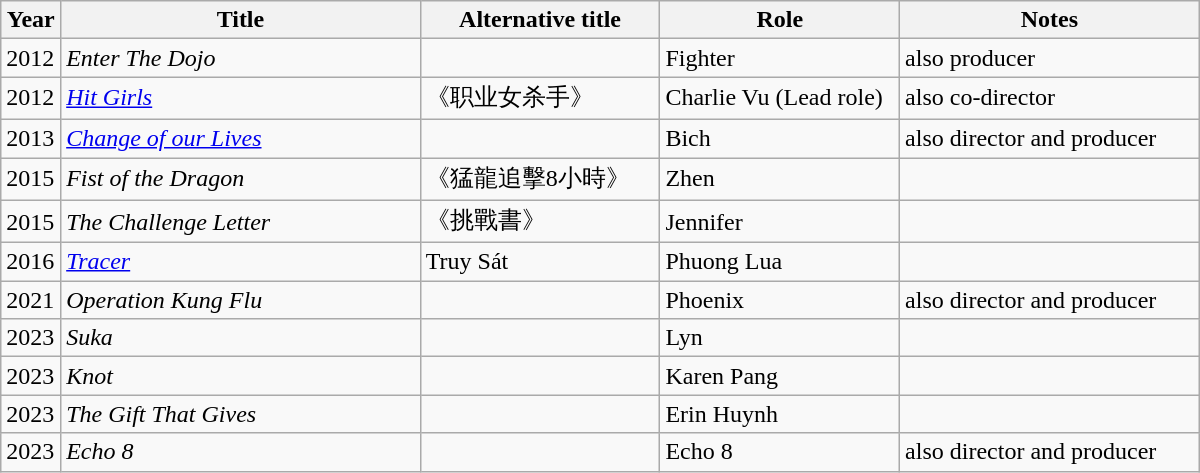<table class="wikitable" width="800">
<tr>
<th width="5%">Year</th>
<th width="30%">Title</th>
<th width="20%">Alternative title</th>
<th width="20%">Role</th>
<th width="25%">Notes</th>
</tr>
<tr>
<td>2012</td>
<td><em>Enter The Dojo</em></td>
<td></td>
<td>Fighter</td>
<td>also producer</td>
</tr>
<tr>
<td>2012</td>
<td><em><a href='#'>Hit Girls</a></em></td>
<td>《职业女杀手》</td>
<td>Charlie Vu (Lead role)</td>
<td>also co-director</td>
</tr>
<tr>
<td>2013</td>
<td><a href='#'><em>Change of our Lives</em></a></td>
<td></td>
<td>Bich</td>
<td>also director and producer</td>
</tr>
<tr>
<td rowspan="1">2015</td>
<td><em>Fist of the Dragon</em></td>
<td>《猛龍追擊8小時》</td>
<td>Zhen</td>
<td></td>
</tr>
<tr>
<td>2015</td>
<td><em>The Challenge Letter</em></td>
<td>《挑戰書》</td>
<td>Jennifer</td>
<td></td>
</tr>
<tr>
<td rowspan="1">2016</td>
<td><em><a href='#'>Tracer</a></em></td>
<td>Truy Sát</td>
<td>Phuong Lua</td>
<td></td>
</tr>
<tr>
<td>2021</td>
<td><em>Operation Kung Flu</em></td>
<td></td>
<td>Phoenix</td>
<td>also director and producer</td>
</tr>
<tr>
<td>2023</td>
<td><em>Suka</em></td>
<td></td>
<td>Lyn</td>
<td></td>
</tr>
<tr>
<td>2023</td>
<td><em>Knot</em></td>
<td></td>
<td>Karen Pang</td>
<td></td>
</tr>
<tr>
<td>2023</td>
<td><em>The Gift That Gives</em></td>
<td></td>
<td>Erin Huynh</td>
<td></td>
</tr>
<tr>
<td>2023</td>
<td><em>Echo 8</em></td>
<td></td>
<td>Echo 8</td>
<td>also director and producer</td>
</tr>
</table>
